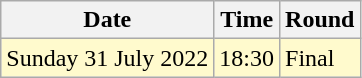<table class="wikitable">
<tr>
<th>Date</th>
<th>Time</th>
<th>Round</th>
</tr>
<tr>
<td style=background:lemonchiffon>Sunday 31 July 2022</td>
<td style=background:lemonchiffon>18:30</td>
<td style=background:lemonchiffon>Final</td>
</tr>
</table>
